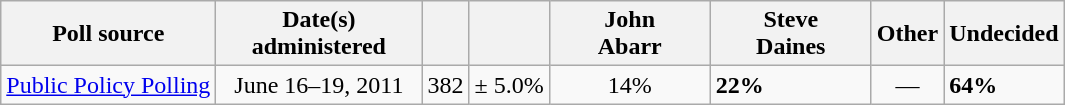<table class="wikitable">
<tr>
<th>Poll source</th>
<th style="width:130px;">Date(s)<br>administered</th>
<th></th>
<th></th>
<th style="width:100px;">John<br>Abarr</th>
<th style="width:100px;">Steve<br>Daines</th>
<th>Other</th>
<th>Undecided</th>
</tr>
<tr>
<td><a href='#'>Public Policy Polling</a></td>
<td align=center>June 16–19, 2011</td>
<td align=center>382</td>
<td align=center>± 5.0%</td>
<td align=center>14%</td>
<td><strong>22%</strong></td>
<td align=center>—</td>
<td><strong>64%</strong></td>
</tr>
</table>
